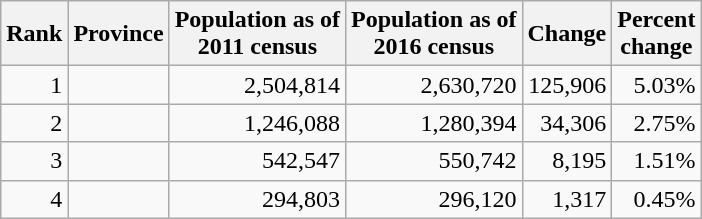<table class="wikitable sortable" style="text-align: right">
<tr>
<th>Rank</th>
<th>Province</th>
<th>Population as of<br>2011 census</th>
<th>Population as of<br>2016 census</th>
<th data-sort-type="number">Change</th>
<th data-sort-type="number">Percent<br>change</th>
</tr>
<tr>
<td>1</td>
<td style="text-align: left;"></td>
<td>2,504,814</td>
<td>2,630,720</td>
<td>125,906 </td>
<td>5.03% </td>
</tr>
<tr>
<td>2</td>
<td style="text-align: left;"></td>
<td>1,246,088</td>
<td>1,280,394</td>
<td>34,306 </td>
<td>2.75% </td>
</tr>
<tr>
<td>3</td>
<td style="text-align: left;"></td>
<td>542,547</td>
<td>550,742</td>
<td>8,195 </td>
<td>1.51% </td>
</tr>
<tr>
<td>4</td>
<td style="text-align: left;"></td>
<td>294,803</td>
<td>296,120</td>
<td>1,317 </td>
<td>0.45% </td>
</tr>
</table>
